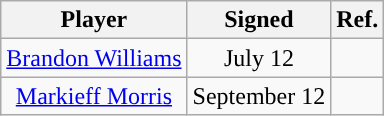<table class="wikitable sortable sortable">
<tr>
<th>Player</th>
<th>Signed</th>
<th>Ref.</th>
</tr>
<tr style="text-align: center">
<td><a href='#'>Brandon Williams</a></td>
<td>July 12</td>
<td></td>
</tr>
<tr style="text-align: center">
<td><a href='#'>Markieff Morris</a></td>
<td>September 12</td>
<td></td>
</tr>
</table>
